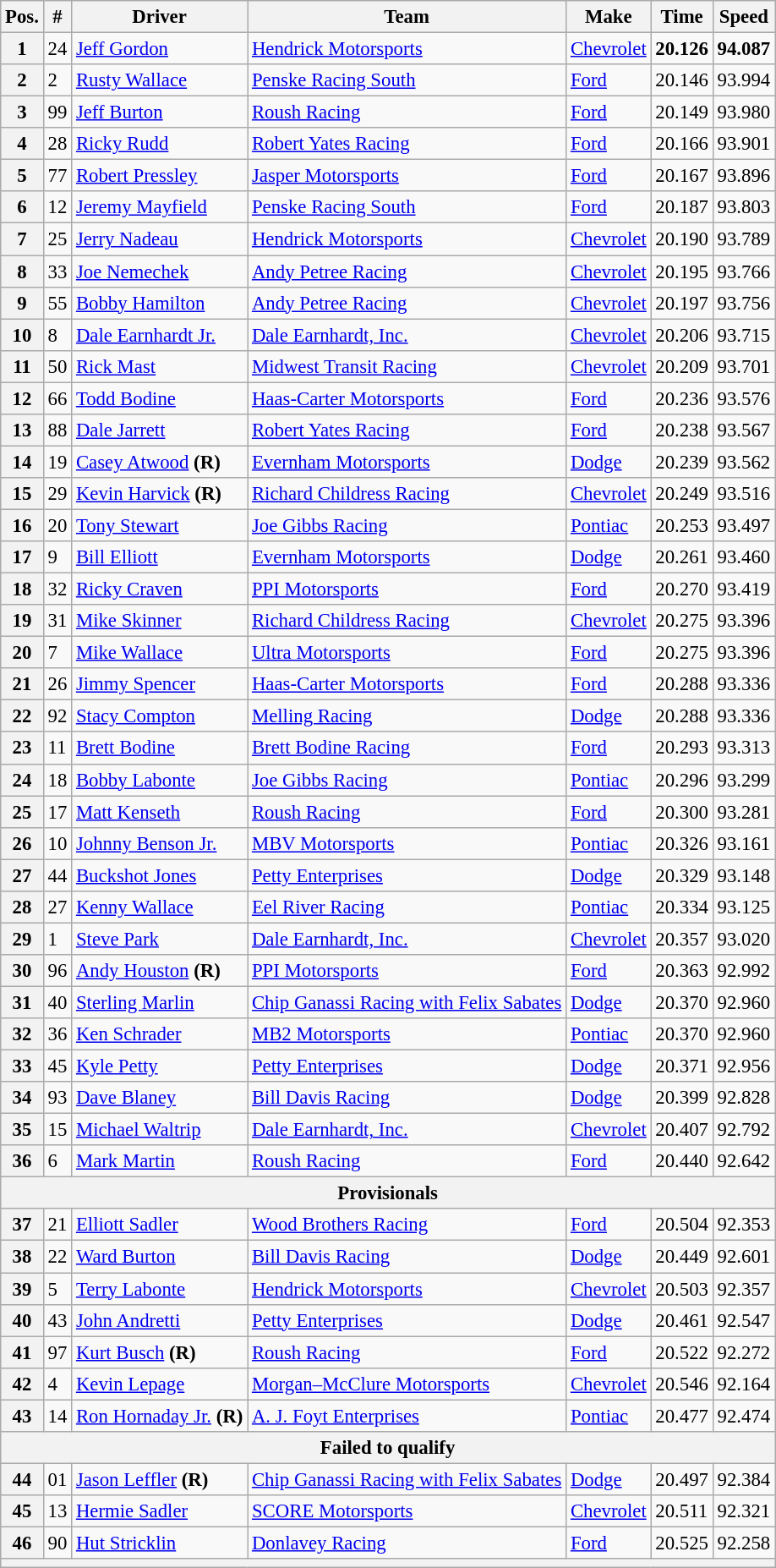<table class="wikitable" style="font-size:95%">
<tr>
<th>Pos.</th>
<th>#</th>
<th>Driver</th>
<th>Team</th>
<th>Make</th>
<th>Time</th>
<th>Speed</th>
</tr>
<tr>
<th>1</th>
<td>24</td>
<td><a href='#'>Jeff Gordon</a></td>
<td><a href='#'>Hendrick Motorsports</a></td>
<td><a href='#'>Chevrolet</a></td>
<td><strong>20.126</strong></td>
<td><strong>94.087</strong></td>
</tr>
<tr>
<th>2</th>
<td>2</td>
<td><a href='#'>Rusty Wallace</a></td>
<td><a href='#'>Penske Racing South</a></td>
<td><a href='#'>Ford</a></td>
<td>20.146</td>
<td>93.994</td>
</tr>
<tr>
<th>3</th>
<td>99</td>
<td><a href='#'>Jeff Burton</a></td>
<td><a href='#'>Roush Racing</a></td>
<td><a href='#'>Ford</a></td>
<td>20.149</td>
<td>93.980</td>
</tr>
<tr>
<th>4</th>
<td>28</td>
<td><a href='#'>Ricky Rudd</a></td>
<td><a href='#'>Robert Yates Racing</a></td>
<td><a href='#'>Ford</a></td>
<td>20.166</td>
<td>93.901</td>
</tr>
<tr>
<th>5</th>
<td>77</td>
<td><a href='#'>Robert Pressley</a></td>
<td><a href='#'>Jasper Motorsports</a></td>
<td><a href='#'>Ford</a></td>
<td>20.167</td>
<td>93.896</td>
</tr>
<tr>
<th>6</th>
<td>12</td>
<td><a href='#'>Jeremy Mayfield</a></td>
<td><a href='#'>Penske Racing South</a></td>
<td><a href='#'>Ford</a></td>
<td>20.187</td>
<td>93.803</td>
</tr>
<tr>
<th>7</th>
<td>25</td>
<td><a href='#'>Jerry Nadeau</a></td>
<td><a href='#'>Hendrick Motorsports</a></td>
<td><a href='#'>Chevrolet</a></td>
<td>20.190</td>
<td>93.789</td>
</tr>
<tr>
<th>8</th>
<td>33</td>
<td><a href='#'>Joe Nemechek</a></td>
<td><a href='#'>Andy Petree Racing</a></td>
<td><a href='#'>Chevrolet</a></td>
<td>20.195</td>
<td>93.766</td>
</tr>
<tr>
<th>9</th>
<td>55</td>
<td><a href='#'>Bobby Hamilton</a></td>
<td><a href='#'>Andy Petree Racing</a></td>
<td><a href='#'>Chevrolet</a></td>
<td>20.197</td>
<td>93.756</td>
</tr>
<tr>
<th>10</th>
<td>8</td>
<td><a href='#'>Dale Earnhardt Jr.</a></td>
<td><a href='#'>Dale Earnhardt, Inc.</a></td>
<td><a href='#'>Chevrolet</a></td>
<td>20.206</td>
<td>93.715</td>
</tr>
<tr>
<th>11</th>
<td>50</td>
<td><a href='#'>Rick Mast</a></td>
<td><a href='#'>Midwest Transit Racing</a></td>
<td><a href='#'>Chevrolet</a></td>
<td>20.209</td>
<td>93.701</td>
</tr>
<tr>
<th>12</th>
<td>66</td>
<td><a href='#'>Todd Bodine</a></td>
<td><a href='#'>Haas-Carter Motorsports</a></td>
<td><a href='#'>Ford</a></td>
<td>20.236</td>
<td>93.576</td>
</tr>
<tr>
<th>13</th>
<td>88</td>
<td><a href='#'>Dale Jarrett</a></td>
<td><a href='#'>Robert Yates Racing</a></td>
<td><a href='#'>Ford</a></td>
<td>20.238</td>
<td>93.567</td>
</tr>
<tr>
<th>14</th>
<td>19</td>
<td><a href='#'>Casey Atwood</a> <strong>(R)</strong></td>
<td><a href='#'>Evernham Motorsports</a></td>
<td><a href='#'>Dodge</a></td>
<td>20.239</td>
<td>93.562</td>
</tr>
<tr>
<th>15</th>
<td>29</td>
<td><a href='#'>Kevin Harvick</a> <strong>(R)</strong></td>
<td><a href='#'>Richard Childress Racing</a></td>
<td><a href='#'>Chevrolet</a></td>
<td>20.249</td>
<td>93.516</td>
</tr>
<tr>
<th>16</th>
<td>20</td>
<td><a href='#'>Tony Stewart</a></td>
<td><a href='#'>Joe Gibbs Racing</a></td>
<td><a href='#'>Pontiac</a></td>
<td>20.253</td>
<td>93.497</td>
</tr>
<tr>
<th>17</th>
<td>9</td>
<td><a href='#'>Bill Elliott</a></td>
<td><a href='#'>Evernham Motorsports</a></td>
<td><a href='#'>Dodge</a></td>
<td>20.261</td>
<td>93.460</td>
</tr>
<tr>
<th>18</th>
<td>32</td>
<td><a href='#'>Ricky Craven</a></td>
<td><a href='#'>PPI Motorsports</a></td>
<td><a href='#'>Ford</a></td>
<td>20.270</td>
<td>93.419</td>
</tr>
<tr>
<th>19</th>
<td>31</td>
<td><a href='#'>Mike Skinner</a></td>
<td><a href='#'>Richard Childress Racing</a></td>
<td><a href='#'>Chevrolet</a></td>
<td>20.275</td>
<td>93.396</td>
</tr>
<tr>
<th>20</th>
<td>7</td>
<td><a href='#'>Mike Wallace</a></td>
<td><a href='#'>Ultra Motorsports</a></td>
<td><a href='#'>Ford</a></td>
<td>20.275</td>
<td>93.396</td>
</tr>
<tr>
<th>21</th>
<td>26</td>
<td><a href='#'>Jimmy Spencer</a></td>
<td><a href='#'>Haas-Carter Motorsports</a></td>
<td><a href='#'>Ford</a></td>
<td>20.288</td>
<td>93.336</td>
</tr>
<tr>
<th>22</th>
<td>92</td>
<td><a href='#'>Stacy Compton</a></td>
<td><a href='#'>Melling Racing</a></td>
<td><a href='#'>Dodge</a></td>
<td>20.288</td>
<td>93.336</td>
</tr>
<tr>
<th>23</th>
<td>11</td>
<td><a href='#'>Brett Bodine</a></td>
<td><a href='#'>Brett Bodine Racing</a></td>
<td><a href='#'>Ford</a></td>
<td>20.293</td>
<td>93.313</td>
</tr>
<tr>
<th>24</th>
<td>18</td>
<td><a href='#'>Bobby Labonte</a></td>
<td><a href='#'>Joe Gibbs Racing</a></td>
<td><a href='#'>Pontiac</a></td>
<td>20.296</td>
<td>93.299</td>
</tr>
<tr>
<th>25</th>
<td>17</td>
<td><a href='#'>Matt Kenseth</a></td>
<td><a href='#'>Roush Racing</a></td>
<td><a href='#'>Ford</a></td>
<td>20.300</td>
<td>93.281</td>
</tr>
<tr>
<th>26</th>
<td>10</td>
<td><a href='#'>Johnny Benson Jr.</a></td>
<td><a href='#'>MBV Motorsports</a></td>
<td><a href='#'>Pontiac</a></td>
<td>20.326</td>
<td>93.161</td>
</tr>
<tr>
<th>27</th>
<td>44</td>
<td><a href='#'>Buckshot Jones</a></td>
<td><a href='#'>Petty Enterprises</a></td>
<td><a href='#'>Dodge</a></td>
<td>20.329</td>
<td>93.148</td>
</tr>
<tr>
<th>28</th>
<td>27</td>
<td><a href='#'>Kenny Wallace</a></td>
<td><a href='#'>Eel River Racing</a></td>
<td><a href='#'>Pontiac</a></td>
<td>20.334</td>
<td>93.125</td>
</tr>
<tr>
<th>29</th>
<td>1</td>
<td><a href='#'>Steve Park</a></td>
<td><a href='#'>Dale Earnhardt, Inc.</a></td>
<td><a href='#'>Chevrolet</a></td>
<td>20.357</td>
<td>93.020</td>
</tr>
<tr>
<th>30</th>
<td>96</td>
<td><a href='#'>Andy Houston</a> <strong>(R)</strong></td>
<td><a href='#'>PPI Motorsports</a></td>
<td><a href='#'>Ford</a></td>
<td>20.363</td>
<td>92.992</td>
</tr>
<tr>
<th>31</th>
<td>40</td>
<td><a href='#'>Sterling Marlin</a></td>
<td><a href='#'>Chip Ganassi Racing with Felix Sabates</a></td>
<td><a href='#'>Dodge</a></td>
<td>20.370</td>
<td>92.960</td>
</tr>
<tr>
<th>32</th>
<td>36</td>
<td><a href='#'>Ken Schrader</a></td>
<td><a href='#'>MB2 Motorsports</a></td>
<td><a href='#'>Pontiac</a></td>
<td>20.370</td>
<td>92.960</td>
</tr>
<tr>
<th>33</th>
<td>45</td>
<td><a href='#'>Kyle Petty</a></td>
<td><a href='#'>Petty Enterprises</a></td>
<td><a href='#'>Dodge</a></td>
<td>20.371</td>
<td>92.956</td>
</tr>
<tr>
<th>34</th>
<td>93</td>
<td><a href='#'>Dave Blaney</a></td>
<td><a href='#'>Bill Davis Racing</a></td>
<td><a href='#'>Dodge</a></td>
<td>20.399</td>
<td>92.828</td>
</tr>
<tr>
<th>35</th>
<td>15</td>
<td><a href='#'>Michael Waltrip</a></td>
<td><a href='#'>Dale Earnhardt, Inc.</a></td>
<td><a href='#'>Chevrolet</a></td>
<td>20.407</td>
<td>92.792</td>
</tr>
<tr>
<th>36</th>
<td>6</td>
<td><a href='#'>Mark Martin</a></td>
<td><a href='#'>Roush Racing</a></td>
<td><a href='#'>Ford</a></td>
<td>20.440</td>
<td>92.642</td>
</tr>
<tr>
<th colspan="7">Provisionals</th>
</tr>
<tr>
<th>37</th>
<td>21</td>
<td><a href='#'>Elliott Sadler</a></td>
<td><a href='#'>Wood Brothers Racing</a></td>
<td><a href='#'>Ford</a></td>
<td>20.504</td>
<td>92.353</td>
</tr>
<tr>
<th>38</th>
<td>22</td>
<td><a href='#'>Ward Burton</a></td>
<td><a href='#'>Bill Davis Racing</a></td>
<td><a href='#'>Dodge</a></td>
<td>20.449</td>
<td>92.601</td>
</tr>
<tr>
<th>39</th>
<td>5</td>
<td><a href='#'>Terry Labonte</a></td>
<td><a href='#'>Hendrick Motorsports</a></td>
<td><a href='#'>Chevrolet</a></td>
<td>20.503</td>
<td>92.357</td>
</tr>
<tr>
<th>40</th>
<td>43</td>
<td><a href='#'>John Andretti</a></td>
<td><a href='#'>Petty Enterprises</a></td>
<td><a href='#'>Dodge</a></td>
<td>20.461</td>
<td>92.547</td>
</tr>
<tr>
<th>41</th>
<td>97</td>
<td><a href='#'>Kurt Busch</a> <strong>(R)</strong></td>
<td><a href='#'>Roush Racing</a></td>
<td><a href='#'>Ford</a></td>
<td>20.522</td>
<td>92.272</td>
</tr>
<tr>
<th>42</th>
<td>4</td>
<td><a href='#'>Kevin Lepage</a></td>
<td><a href='#'>Morgan–McClure Motorsports</a></td>
<td><a href='#'>Chevrolet</a></td>
<td>20.546</td>
<td>92.164</td>
</tr>
<tr>
<th>43</th>
<td>14</td>
<td><a href='#'>Ron Hornaday Jr.</a> <strong>(R)</strong></td>
<td><a href='#'>A. J. Foyt Enterprises</a></td>
<td><a href='#'>Pontiac</a></td>
<td>20.477</td>
<td>92.474</td>
</tr>
<tr>
<th colspan="7">Failed to qualify</th>
</tr>
<tr>
<th>44</th>
<td>01</td>
<td><a href='#'>Jason Leffler</a> <strong>(R)</strong></td>
<td><a href='#'>Chip Ganassi Racing with Felix Sabates</a></td>
<td><a href='#'>Dodge</a></td>
<td>20.497</td>
<td>92.384</td>
</tr>
<tr>
<th>45</th>
<td>13</td>
<td><a href='#'>Hermie Sadler</a></td>
<td><a href='#'>SCORE Motorsports</a></td>
<td><a href='#'>Chevrolet</a></td>
<td>20.511</td>
<td>92.321</td>
</tr>
<tr>
<th>46</th>
<td>90</td>
<td><a href='#'>Hut Stricklin</a></td>
<td><a href='#'>Donlavey Racing</a></td>
<td><a href='#'>Ford</a></td>
<td>20.525</td>
<td>92.258</td>
</tr>
<tr>
<th colspan="7"></th>
</tr>
</table>
